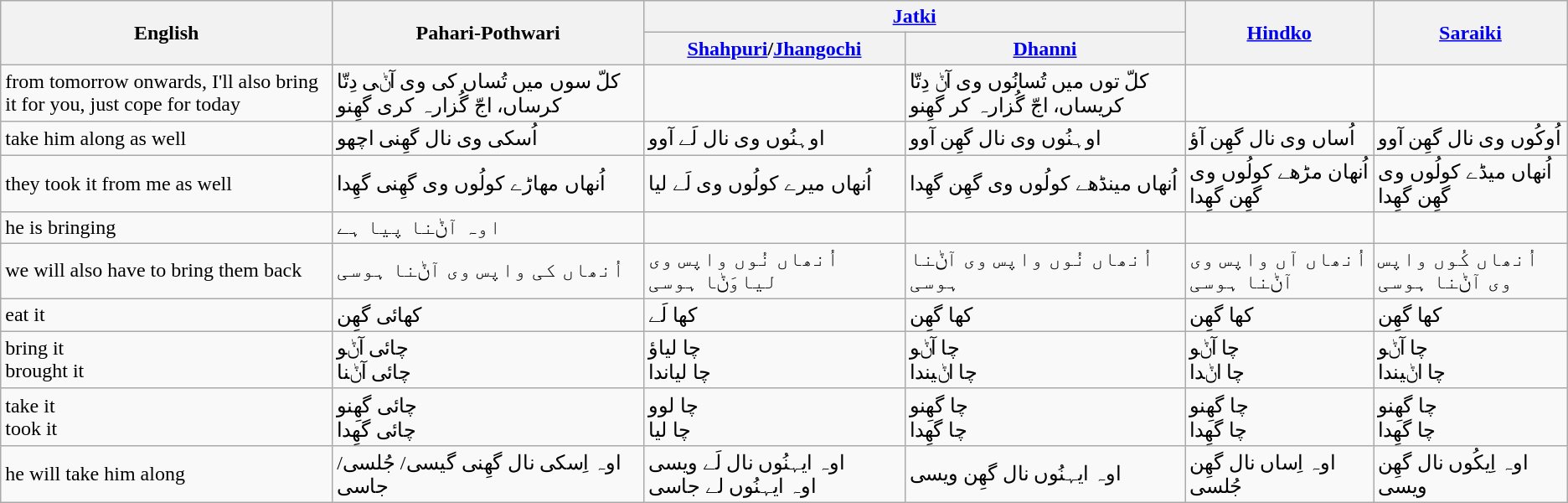<table class="wikitable">
<tr>
<th rowspan="2">English</th>
<th rowspan="2">Pahari-Pothwari</th>
<th colspan="2"><a href='#'>Jatki</a></th>
<th rowspan="2"><a href='#'>Hindko</a></th>
<th rowspan="2"><a href='#'>Saraiki</a></th>
</tr>
<tr>
<th><a href='#'>Shahpuri</a>/<a href='#'>Jhangochi</a></th>
<th><a href='#'>Dhanni</a></th>
</tr>
<tr>
<td>from tomorrow onwards, I'll also bring it for you, just cope for today</td>
<td>کلّ سوں میں تُساں کی وی آݨی دِتّا کرساں، اجّ گُزارہ کری گھِنو</td>
<td></td>
<td>کلّ توں میں تُسانُوں وی آݨ دِتّا کریساں، اجّ گُزارہ کر گھِنو</td>
<td></td>
<td></td>
</tr>
<tr>
<td>take him along as well</td>
<td>اُسکی وی نال گھِنی اچھو</td>
<td>اوہنُوں وی نال لَے آوو</td>
<td>اوہنُوں وی نال گھِن آوو</td>
<td>اُساں وی نال گھِن آؤ</td>
<td>اُوکُوں وی نال گھِن آوو</td>
</tr>
<tr>
<td>they took it from me as well</td>
<td>اُنھاں مھاڑے کولُوں وی گھِنی گھِدا</td>
<td>اُنھاں میرے کولُوں وی لَے لیا</td>
<td>اُنھاں مینڈھے کولُوں وی گھِن گھِدا</td>
<td>اُنھان مڑھے کولُوں وی گھِن گھِدا</td>
<td>اُنھاں میڈے کولُوں وی گھِن گھِدا</td>
</tr>
<tr>
<td>he is bringing</td>
<td>اوہ آݨنا پیا ہے</td>
<td></td>
<td></td>
<td></td>
<td></td>
</tr>
<tr>
<td>we will also have to bring them back</td>
<td>اُنھاں کی واپس وی آݨنا ہوسی</td>
<td>اُنھاں نُوں واپس وی لیاوَݨا ہوسی</td>
<td>اُنھاں نُوں واپس وی آݨنا ہوسی</td>
<td>اُنھاں آں واپس وی آݨنا ہوسی</td>
<td>اُنھاں کُوں واپس وی آݨنا ہوسی</td>
</tr>
<tr>
<td>eat it</td>
<td>کھائی گھِن</td>
<td>کھا لَے</td>
<td>کھا گھِن</td>
<td>کھا گھِن</td>
<td>کھا گھِن</td>
</tr>
<tr>
<td>bring it<br>brought it</td>
<td>چائی آݨو<br>چائی آݨنا</td>
<td>چا لیاؤ<br>چا لیاندا</td>
<td>چا آݨو<br>چا اݨیندا</td>
<td>چا آݨو<br>چا اݨدا</td>
<td>چا آݨو<br>چا اݨیندا</td>
</tr>
<tr>
<td>take it<br>took it</td>
<td>چائی گھِنو<br>چائی گھِدا</td>
<td>چا لوو<br>چا لیا</td>
<td>چا گھِنو<br>چا گھِدا</td>
<td>چا گھِنو<br>چا گھِدا</td>
<td>چا گھِنو<br>چا گھِدا</td>
</tr>
<tr>
<td>he will take him along</td>
<td>اوہ اِسکی نال گھِنی گیسی/ جُلسی/ جاسی</td>
<td>اوہ ایہنُوں نال لَے ویسی<br>اوہ ایہنُوں لے جاسی</td>
<td>اوہ ایہنُوں نال گھِن ویسی</td>
<td>اوہ اِساں نال گھِن جُلسی</td>
<td>اوہ اِیکُوں نال گھِن ویسی</td>
</tr>
</table>
